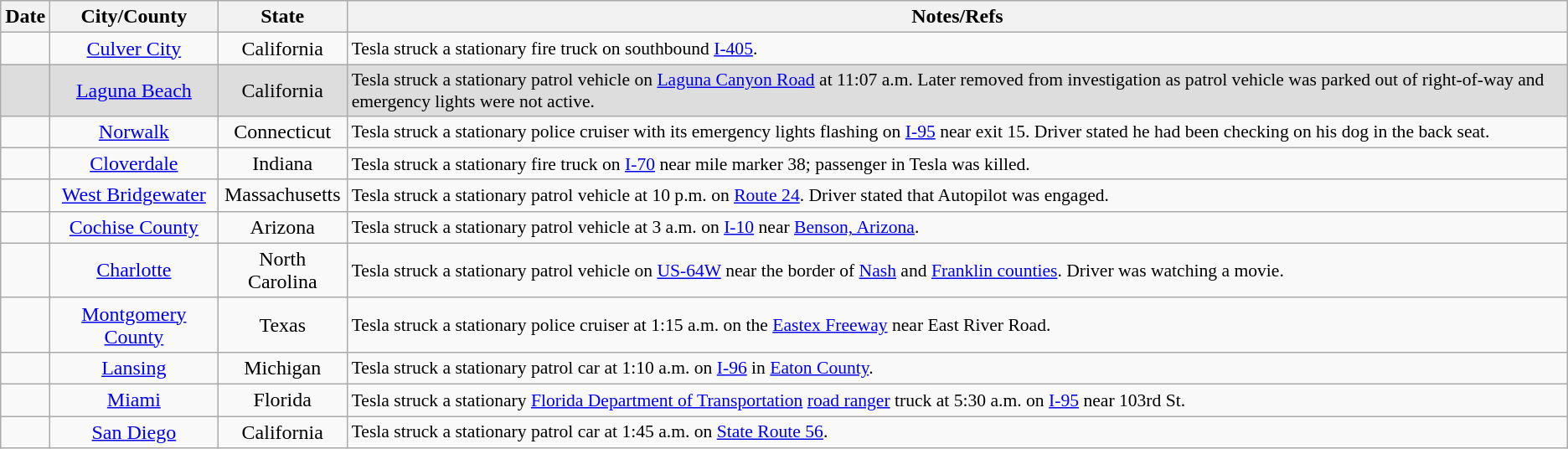<table class="wikitable sortable" style="font-size:100%;text-align:center;">
<tr>
<th>Date</th>
<th>City/County</th>
<th>State</th>
<th class="unsortable">Notes/Refs</th>
</tr>
<tr>
<td></td>
<td><a href='#'>Culver City</a></td>
<td>California</td>
<td style="font-size:90%;text-align:left;">Tesla struck a stationary fire truck on southbound <a href='#'>I-405</a>.</td>
</tr>
<tr style="background:#ddd;">
<td></td>
<td><a href='#'>Laguna Beach</a></td>
<td>California</td>
<td style="font-size:90%;text-align:left;">Tesla struck a stationary patrol vehicle on <a href='#'>Laguna Canyon Road</a> at 11:07 a.m. Later removed from investigation as patrol vehicle was parked out of right-of-way and emergency lights were not active.</td>
</tr>
<tr>
<td></td>
<td><a href='#'>Norwalk</a></td>
<td>Connecticut</td>
<td style="font-size:90%;text-align:left;">Tesla struck a stationary police cruiser with its emergency lights flashing on <a href='#'>I-95</a> near exit 15. Driver stated he had been checking on his dog in the back seat.</td>
</tr>
<tr>
<td></td>
<td><a href='#'>Cloverdale</a></td>
<td>Indiana</td>
<td style="font-size:90%;text-align:left;">Tesla struck a stationary fire truck on <a href='#'>I-70</a> near mile marker 38; passenger in Tesla was killed.</td>
</tr>
<tr>
<td></td>
<td><a href='#'>West Bridgewater</a></td>
<td>Massachusetts</td>
<td style="font-size:90%;text-align:left;">Tesla struck a stationary patrol vehicle at 10 p.m. on <a href='#'>Route 24</a>. Driver stated that Autopilot was engaged.</td>
</tr>
<tr>
<td></td>
<td><a href='#'>Cochise County</a></td>
<td>Arizona</td>
<td style="font-size:90%;text-align:left;">Tesla struck a stationary patrol vehicle at 3 a.m. on <a href='#'>I-10</a> near <a href='#'>Benson, Arizona</a>.</td>
</tr>
<tr>
<td></td>
<td><a href='#'>Charlotte</a></td>
<td>North Carolina</td>
<td style="font-size:90%;text-align:left;">Tesla struck a stationary patrol vehicle on <a href='#'>US-64W</a> near the border of <a href='#'>Nash</a> and <a href='#'>Franklin counties</a>. Driver was watching a movie.</td>
</tr>
<tr>
<td></td>
<td><a href='#'>Montgomery County</a></td>
<td>Texas</td>
<td style="font-size:90%;text-align:left;">Tesla struck a stationary police cruiser at 1:15 a.m. on the <a href='#'>Eastex Freeway</a> near East River Road.</td>
</tr>
<tr>
<td></td>
<td><a href='#'>Lansing</a></td>
<td>Michigan</td>
<td style="font-size:90%;text-align:left;">Tesla struck a stationary patrol car at 1:10 a.m. on <a href='#'>I-96</a> in <a href='#'>Eaton County</a>.</td>
</tr>
<tr>
<td></td>
<td><a href='#'>Miami</a></td>
<td>Florida</td>
<td style="font-size:90%;text-align:left;">Tesla struck a stationary <a href='#'>Florida Department of Transportation</a> <a href='#'>road ranger</a> truck at 5:30 a.m. on <a href='#'>I-95</a> near 103rd St.</td>
</tr>
<tr>
<td></td>
<td><a href='#'>San Diego</a></td>
<td>California</td>
<td style="font-size:90%;text-align:left;">Tesla struck a stationary patrol car at 1:45 a.m. on <a href='#'>State Route 56</a>.</td>
</tr>
</table>
